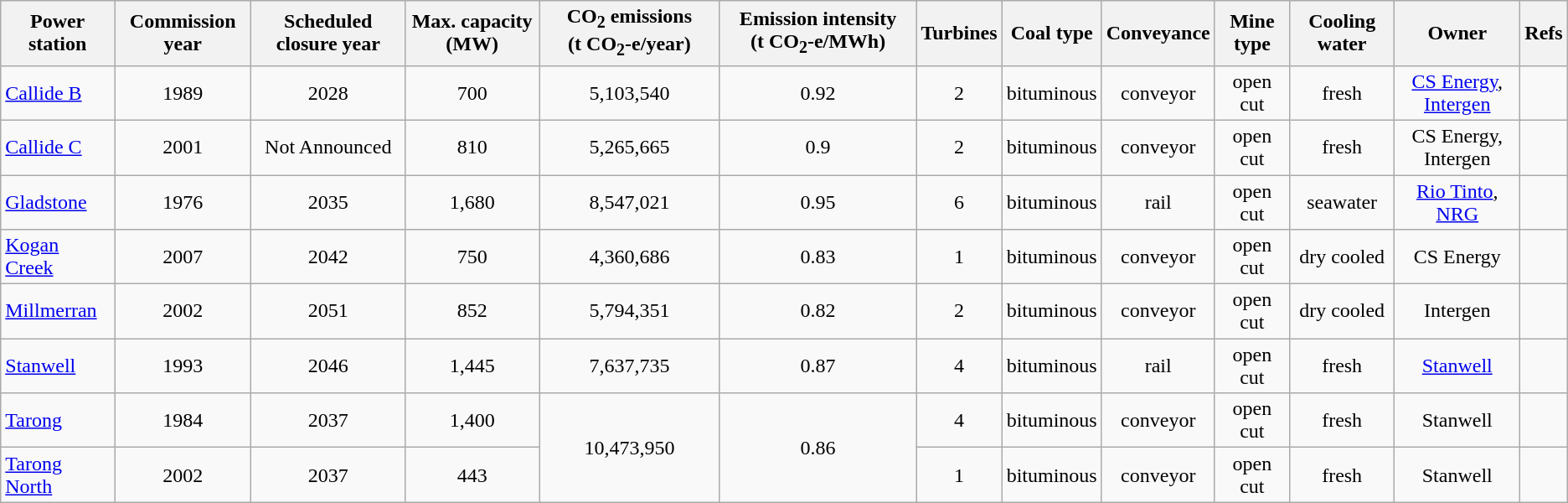<table class="wikitable sortable" style="text-align: center">
<tr>
<th>Power station</th>
<th>Commission year</th>
<th>Scheduled closure year</th>
<th>Max. capacity (MW)</th>
<th>CO<sub>2</sub> emissions (t CO<sub>2</sub>-e/year)</th>
<th>Emission intensity (t CO<sub>2</sub>-e/MWh)</th>
<th>Turbines</th>
<th>Coal type</th>
<th>Conveyance</th>
<th>Mine type</th>
<th>Cooling water</th>
<th>Owner</th>
<th>Refs</th>
</tr>
<tr>
<td align="left"><a href='#'>Callide B</a></td>
<td>1989</td>
<td>2028</td>
<td>700</td>
<td>5,103,540</td>
<td>0.92</td>
<td>2</td>
<td>bituminous</td>
<td>conveyor</td>
<td>open cut</td>
<td>fresh</td>
<td><a href='#'>CS Energy</a>, <a href='#'>Intergen</a></td>
<td></td>
</tr>
<tr>
<td align="left"><a href='#'>Callide C</a></td>
<td>2001</td>
<td>Not Announced</td>
<td>810</td>
<td>5,265,665</td>
<td>0.9</td>
<td>2</td>
<td>bituminous</td>
<td>conveyor</td>
<td>open cut</td>
<td>fresh</td>
<td>CS Energy, Intergen</td>
<td></td>
</tr>
<tr>
<td align="left"><a href='#'>Gladstone</a></td>
<td>1976</td>
<td>2035</td>
<td>1,680</td>
<td>8,547,021</td>
<td>0.95</td>
<td>6</td>
<td>bituminous</td>
<td>rail</td>
<td>open cut</td>
<td>seawater</td>
<td><a href='#'>Rio Tinto</a>, <a href='#'>NRG</a></td>
<td></td>
</tr>
<tr>
<td align="left"><a href='#'>Kogan Creek</a></td>
<td>2007</td>
<td>2042</td>
<td>750</td>
<td>4,360,686</td>
<td>0.83</td>
<td>1</td>
<td>bituminous</td>
<td>conveyor</td>
<td>open cut</td>
<td>dry cooled</td>
<td>CS Energy</td>
<td></td>
</tr>
<tr>
<td align="left"><a href='#'>Millmerran</a></td>
<td>2002</td>
<td>2051</td>
<td>852</td>
<td>5,794,351</td>
<td>0.82</td>
<td>2</td>
<td>bituminous</td>
<td>conveyor</td>
<td>open cut</td>
<td>dry cooled</td>
<td>Intergen</td>
<td></td>
</tr>
<tr>
<td align="left"><a href='#'>Stanwell</a></td>
<td>1993</td>
<td>2046</td>
<td>1,445</td>
<td>7,637,735</td>
<td>0.87</td>
<td>4</td>
<td>bituminous</td>
<td>rail</td>
<td>open cut</td>
<td>fresh</td>
<td><a href='#'>Stanwell</a></td>
<td></td>
</tr>
<tr>
<td align="left"><a href='#'>Tarong</a></td>
<td>1984</td>
<td>2037</td>
<td>1,400</td>
<td rowspan="2">10,473,950</td>
<td rowspan="2">0.86</td>
<td>4</td>
<td>bituminous</td>
<td>conveyor</td>
<td>open cut</td>
<td>fresh</td>
<td>Stanwell</td>
<td></td>
</tr>
<tr>
<td align="left"><a href='#'>Tarong North</a></td>
<td>2002</td>
<td>2037</td>
<td>443</td>
<td>1</td>
<td>bituminous</td>
<td>conveyor</td>
<td>open cut</td>
<td>fresh</td>
<td>Stanwell</td>
<td></td>
</tr>
</table>
